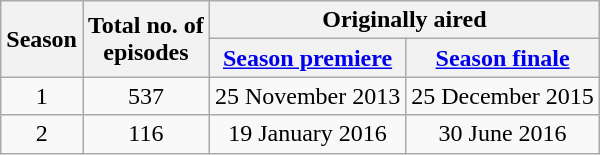<table class="wikitable" style="text-align: center;">
<tr>
<th rowspan="2">Season</th>
<th rowspan="2">Total no. of<br>episodes</th>
<th colspan="2">Originally aired</th>
</tr>
<tr>
<th><a href='#'>Season premiere</a></th>
<th><a href='#'>Season finale</a></th>
</tr>
<tr>
<td>1</td>
<td>537</td>
<td>25 November 2013</td>
<td>25 December 2015</td>
</tr>
<tr>
<td>2</td>
<td>116</td>
<td>19 January 2016</td>
<td>30 June 2016</td>
</tr>
</table>
